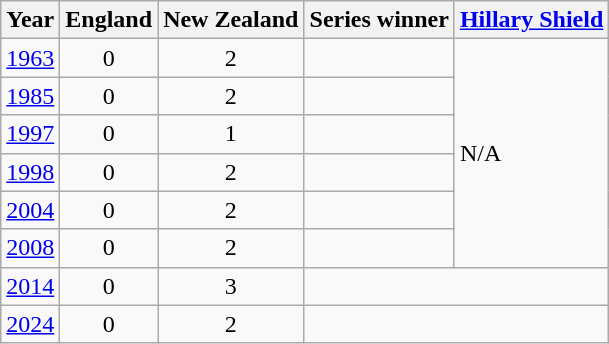<table class="wikitable">
<tr>
<th>Year</th>
<th>England</th>
<th>New Zealand</th>
<th>Series winner</th>
<th><a href='#'>Hillary Shield</a></th>
</tr>
<tr>
<td> <a href='#'>1963</a></td>
<td align=center>0</td>
<td align=center>2</td>
<td></td>
<td rowspan=6>N/A</td>
</tr>
<tr>
<td> <a href='#'>1985</a></td>
<td align=center>0</td>
<td align=center>2</td>
<td></td>
</tr>
<tr>
<td> <a href='#'>1997</a></td>
<td align=center>0</td>
<td align=center>1</td>
<td></td>
</tr>
<tr>
<td> <a href='#'>1998</a></td>
<td align=center>0</td>
<td align=center>2</td>
<td></td>
</tr>
<tr>
<td> <a href='#'>2004</a></td>
<td align=center>0</td>
<td align=center>2</td>
<td></td>
</tr>
<tr>
<td> <a href='#'>2008</a></td>
<td align=center>0</td>
<td align=center>2</td>
<td></td>
</tr>
<tr>
<td> <a href='#'>2014</a></td>
<td align=center>0</td>
<td align=center>3</td>
<td colspan=2></td>
</tr>
<tr>
<td> <a href='#'>2024</a></td>
<td align=center>0</td>
<td align=center>2</td>
<td colspan=2></td>
</tr>
</table>
